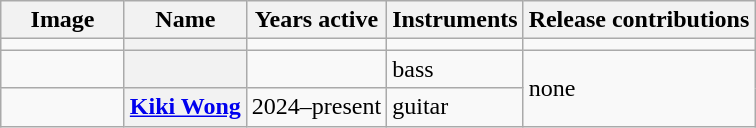<table class="wikitable plainrowheaders sortable">
<tr>
<th class="unsortable" style="width: 75px">Image</th>
<th scope="col">Name</th>
<th scope="col">Years active</th>
<th scope="col">Instruments</th>
<th scope="col" class="unsortable">Release contributions</th>
</tr>
<tr>
<td></td>
<th scope="row"></th>
<td></td>
<td></td>
<td></td>
</tr>
<tr>
<td></td>
<th scope="row"></th>
<td></td>
<td>bass</td>
<td rowspan="2">none</td>
</tr>
<tr>
<td></td>
<th scope="row"><a href='#'>Kiki Wong</a></th>
<td>2024–present</td>
<td>guitar</td>
</tr>
</table>
